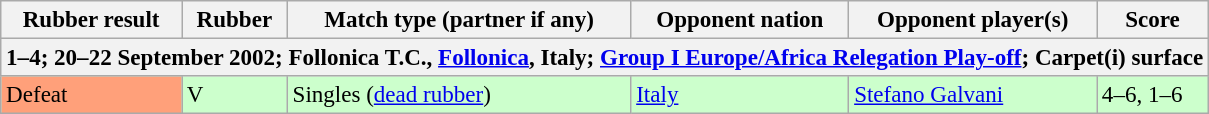<table class=wikitable style=font-size:96%>
<tr>
<th scope="col">Rubber result</th>
<th scope="col">Rubber</th>
<th scope="col">Match type (partner if any)</th>
<th scope="col">Opponent nation</th>
<th scope="col">Opponent player(s)</th>
<th scope="col">Score</th>
</tr>
<tr>
<th colspan=7>1–4; 20–22 September 2002; Follonica T.C., <a href='#'>Follonica</a>, Italy; <a href='#'>Group I Europe/Africa Relegation Play-off</a>; Carpet(i) surface</th>
</tr>
<tr style="background:#cfc;">
<td bgcolor=FFA07A>Defeat</td>
<td>V</td>
<td>Singles (<a href='#'>dead rubber</a>)</td>
<td> <a href='#'>Italy</a></td>
<td><a href='#'>Stefano Galvani</a></td>
<td>4–6, 1–6</td>
</tr>
</table>
